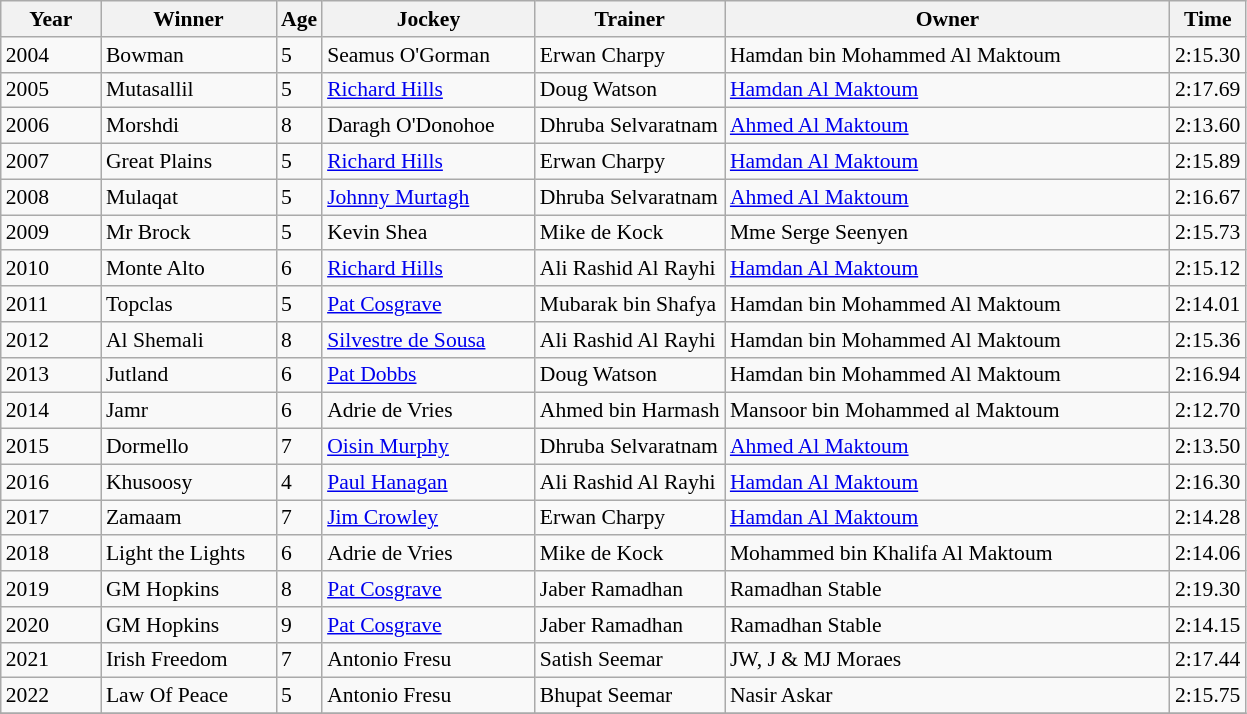<table class="wikitable sortable" style="font-size:90%">
<tr>
<th style="width:60px">Year<br></th>
<th style="width:110px">Winner<br></th>
<th>Age<br></th>
<th style="width:135px">Jockey<br></th>
<th style="width:120px">Trainer<br></th>
<th style="width:290px">Owner<br></th>
<th>Time<br></th>
</tr>
<tr>
<td>2004</td>
<td>Bowman</td>
<td>5</td>
<td>Seamus O'Gorman</td>
<td>Erwan Charpy</td>
<td>Hamdan bin Mohammed Al Maktoum</td>
<td>2:15.30</td>
</tr>
<tr>
<td>2005</td>
<td>Mutasallil</td>
<td>5</td>
<td><a href='#'>Richard Hills</a></td>
<td>Doug Watson</td>
<td><a href='#'>Hamdan Al Maktoum</a></td>
<td>2:17.69</td>
</tr>
<tr>
<td>2006</td>
<td>Morshdi</td>
<td>8</td>
<td>Daragh O'Donohoe</td>
<td>Dhruba Selvaratnam</td>
<td><a href='#'>Ahmed Al Maktoum</a></td>
<td>2:13.60</td>
</tr>
<tr>
<td>2007</td>
<td>Great Plains</td>
<td>5</td>
<td><a href='#'>Richard Hills</a></td>
<td>Erwan Charpy</td>
<td><a href='#'>Hamdan Al Maktoum</a></td>
<td>2:15.89</td>
</tr>
<tr>
<td>2008</td>
<td>Mulaqat</td>
<td>5</td>
<td><a href='#'>Johnny Murtagh</a></td>
<td>Dhruba Selvaratnam</td>
<td><a href='#'>Ahmed Al Maktoum</a></td>
<td>2:16.67</td>
</tr>
<tr>
<td>2009</td>
<td>Mr Brock</td>
<td>5</td>
<td>Kevin Shea</td>
<td>Mike de Kock</td>
<td>Mme Serge Seenyen</td>
<td>2:15.73</td>
</tr>
<tr>
<td>2010</td>
<td>Monte Alto</td>
<td>6</td>
<td><a href='#'>Richard Hills</a></td>
<td>Ali Rashid Al Rayhi</td>
<td><a href='#'>Hamdan Al Maktoum</a></td>
<td>2:15.12</td>
</tr>
<tr>
<td>2011</td>
<td>Topclas</td>
<td>5</td>
<td><a href='#'>Pat Cosgrave</a></td>
<td>Mubarak bin Shafya</td>
<td>Hamdan bin Mohammed Al Maktoum</td>
<td>2:14.01</td>
</tr>
<tr>
<td>2012</td>
<td>Al Shemali</td>
<td>8</td>
<td><a href='#'>Silvestre de Sousa</a></td>
<td>Ali Rashid Al Rayhi</td>
<td>Hamdan bin Mohammed Al Maktoum</td>
<td>2:15.36</td>
</tr>
<tr>
<td>2013</td>
<td>Jutland</td>
<td>6</td>
<td><a href='#'>Pat Dobbs</a></td>
<td>Doug Watson</td>
<td>Hamdan bin Mohammed Al Maktoum</td>
<td>2:16.94</td>
</tr>
<tr>
<td>2014</td>
<td>Jamr</td>
<td>6</td>
<td>Adrie de Vries</td>
<td>Ahmed bin Harmash</td>
<td>Mansoor bin Mohammed al Maktoum</td>
<td>2:12.70</td>
</tr>
<tr>
<td>2015</td>
<td>Dormello</td>
<td>7</td>
<td><a href='#'>Oisin Murphy</a></td>
<td>Dhruba Selvaratnam</td>
<td><a href='#'>Ahmed Al Maktoum</a></td>
<td>2:13.50</td>
</tr>
<tr>
<td>2016</td>
<td>Khusoosy</td>
<td>4</td>
<td><a href='#'>Paul Hanagan</a></td>
<td>Ali Rashid Al Rayhi</td>
<td><a href='#'>Hamdan Al Maktoum</a></td>
<td>2:16.30</td>
</tr>
<tr>
<td>2017</td>
<td>Zamaam</td>
<td>7</td>
<td><a href='#'>Jim Crowley</a></td>
<td>Erwan Charpy</td>
<td><a href='#'>Hamdan Al Maktoum</a></td>
<td>2:14.28</td>
</tr>
<tr>
<td>2018</td>
<td>Light the Lights</td>
<td>6</td>
<td>Adrie de Vries</td>
<td>Mike de Kock</td>
<td>Mohammed bin Khalifa Al Maktoum</td>
<td>2:14.06</td>
</tr>
<tr>
<td>2019</td>
<td>GM Hopkins</td>
<td>8</td>
<td><a href='#'>Pat Cosgrave</a></td>
<td>Jaber Ramadhan</td>
<td>Ramadhan Stable</td>
<td>2:19.30</td>
</tr>
<tr>
<td>2020</td>
<td>GM Hopkins</td>
<td>9</td>
<td><a href='#'>Pat Cosgrave</a></td>
<td>Jaber Ramadhan</td>
<td>Ramadhan Stable</td>
<td>2:14.15</td>
</tr>
<tr>
<td>2021</td>
<td>Irish Freedom</td>
<td>7</td>
<td>Antonio Fresu</td>
<td>Satish Seemar</td>
<td>JW, J & MJ Moraes</td>
<td>2:17.44</td>
</tr>
<tr>
<td>2022</td>
<td>Law Of Peace</td>
<td>5</td>
<td>Antonio Fresu</td>
<td>Bhupat Seemar</td>
<td>Nasir Askar</td>
<td>2:15.75</td>
</tr>
<tr>
</tr>
</table>
